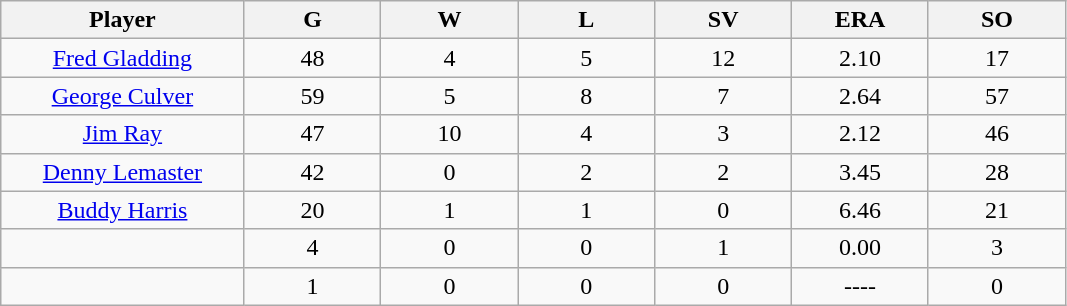<table class="wikitable sortable">
<tr>
<th bgcolor="#DDDDFF" width="16%">Player</th>
<th bgcolor="#DDDDFF" width="9%">G</th>
<th bgcolor="#DDDDFF" width="9%">W</th>
<th bgcolor="#DDDDFF" width="9%">L</th>
<th bgcolor="#DDDDFF" width="9%">SV</th>
<th bgcolor="#DDDDFF" width="9%">ERA</th>
<th bgcolor="#DDDDFF" width="9%">SO</th>
</tr>
<tr align="center">
<td><a href='#'>Fred Gladding</a></td>
<td>48</td>
<td>4</td>
<td>5</td>
<td>12</td>
<td>2.10</td>
<td>17</td>
</tr>
<tr align=center>
<td><a href='#'>George Culver</a></td>
<td>59</td>
<td>5</td>
<td>8</td>
<td>7</td>
<td>2.64</td>
<td>57</td>
</tr>
<tr align=center>
<td><a href='#'>Jim Ray</a></td>
<td>47</td>
<td>10</td>
<td>4</td>
<td>3</td>
<td>2.12</td>
<td>46</td>
</tr>
<tr align=center>
<td><a href='#'>Denny Lemaster</a></td>
<td>42</td>
<td>0</td>
<td>2</td>
<td>2</td>
<td>3.45</td>
<td>28</td>
</tr>
<tr align=center>
<td><a href='#'>Buddy Harris</a></td>
<td>20</td>
<td>1</td>
<td>1</td>
<td>0</td>
<td>6.46</td>
<td>21</td>
</tr>
<tr align=center>
<td></td>
<td>4</td>
<td>0</td>
<td>0</td>
<td>1</td>
<td>0.00</td>
<td>3</td>
</tr>
<tr align="center">
<td></td>
<td>1</td>
<td>0</td>
<td>0</td>
<td>0</td>
<td>----</td>
<td>0</td>
</tr>
</table>
